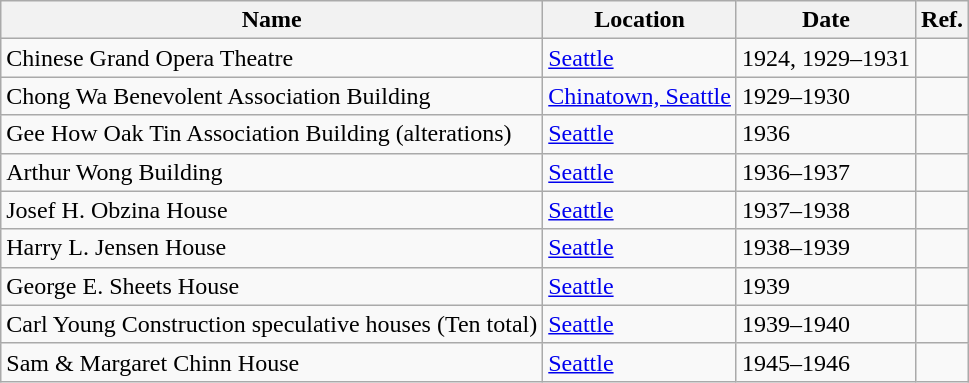<table class="wikitable">
<tr>
<th>Name</th>
<th>Location</th>
<th>Date</th>
<th>Ref.</th>
</tr>
<tr>
<td>Chinese Grand Opera Theatre</td>
<td><a href='#'>Seattle</a></td>
<td>1924, 1929–1931</td>
<td></td>
</tr>
<tr>
<td>Chong Wa Benevolent Association Building</td>
<td><a href='#'>Chinatown, Seattle</a></td>
<td>1929–1930</td>
<td></td>
</tr>
<tr>
<td>Gee How Oak Tin Association Building (alterations)</td>
<td><a href='#'>Seattle</a></td>
<td>1936</td>
<td></td>
</tr>
<tr>
<td>Arthur Wong Building</td>
<td><a href='#'>Seattle</a></td>
<td>1936–1937</td>
<td></td>
</tr>
<tr>
<td>Josef H. Obzina House</td>
<td><a href='#'>Seattle</a></td>
<td>1937–1938</td>
<td></td>
</tr>
<tr>
<td>Harry L. Jensen House</td>
<td><a href='#'>Seattle</a></td>
<td>1938–1939</td>
<td></td>
</tr>
<tr>
<td>George E. Sheets House</td>
<td><a href='#'>Seattle</a></td>
<td>1939</td>
<td></td>
</tr>
<tr>
<td>Carl Young Construction speculative houses (Ten total)</td>
<td><a href='#'>Seattle</a></td>
<td>1939–1940</td>
<td></td>
</tr>
<tr>
<td>Sam & Margaret Chinn House</td>
<td><a href='#'>Seattle</a></td>
<td>1945–1946</td>
<td></td>
</tr>
</table>
